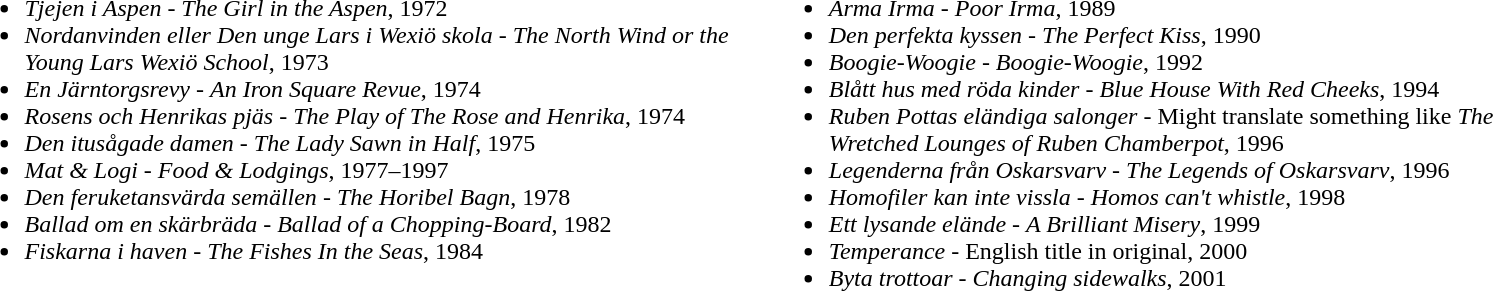<table border="0" width="85%">
<tr ---- valign="top">
<td width="50%"><br><ul><li><em>Tjejen i Aspen</em> - <em>The Girl in the Aspen</em>, 1972</li><li><em>Nordanvinden eller Den unge Lars i Wexiö skola</em> - <em>The North Wind or the Young Lars Wexiö School</em>, 1973</li><li><em>En Järntorgsrevy</em> - <em>An Iron Square Revue</em>, 1974</li><li><em>Rosens och Henrikas pjäs</em> - <em>The Play of The Rose and Henrika</em>, 1974</li><li><em>Den itusågade damen</em> - <em>The Lady Sawn in Half</em>, 1975</li><li><em>Mat & Logi</em> - <em>Food & Lodgings</em>, 1977–1997</li><li><em>Den feruketansvärda semällen</em> - <em>The Horibel Bagn</em>, 1978</li><li><em>Ballad om en skärbräda</em> - <em>Ballad of a Chopping-Board</em>, 1982</li><li><em>Fiskarna i haven</em> - <em>The Fishes In the Seas</em>, 1984</li></ul></td>
<td><br><ul><li><em>Arma Irma</em> - <em>Poor Irma</em>, 1989</li><li><em>Den perfekta kyssen</em> - <em>The Perfect Kiss</em>, 1990</li><li><em>Boogie-Woogie</em> - <em>Boogie-Woogie</em>, 1992</li><li><em>Blått hus med röda kinder</em> - <em>Blue House With Red Cheeks</em>, 1994</li><li><em>Ruben Pottas eländiga salonger</em> - Might translate something like <em>The Wretched Lounges of Ruben Chamberpot</em>, 1996</li><li><em>Legenderna från Oskarsvarv</em> - <em>The Legends of Oskarsvarv</em>, 1996</li><li><em>Homofiler kan inte vissla</em> - <em>Homos can't whistle</em>, 1998</li><li><em>Ett lysande elände</em> - <em>A Brilliant Misery</em>, 1999</li><li><em>Temperance</em> - English title in original, 2000</li><li><em>Byta trottoar</em> - <em>Changing sidewalks</em>, 2001</li></ul></td>
</tr>
</table>
